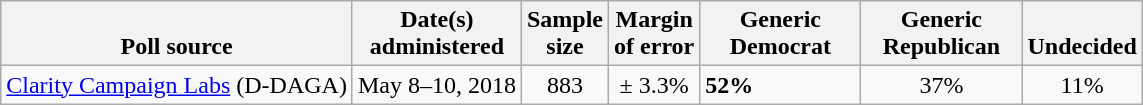<table class="wikitable">
<tr valign=bottom>
<th>Poll source</th>
<th>Date(s)<br>administered</th>
<th>Sample<br>size</th>
<th>Margin<br>of error</th>
<th style="width:100px;">Generic<br>Democrat</th>
<th style="width:100px;">Generic<br>Republican</th>
<th>Undecided</th>
</tr>
<tr>
<td><a href='#'>Clarity Campaign Labs</a> (D-DAGA)</td>
<td align=center>May 8–10, 2018</td>
<td align=center>883</td>
<td align=center>± 3.3%</td>
<td><strong>52%</strong></td>
<td align=center>37%</td>
<td align=center>11%</td>
</tr>
</table>
